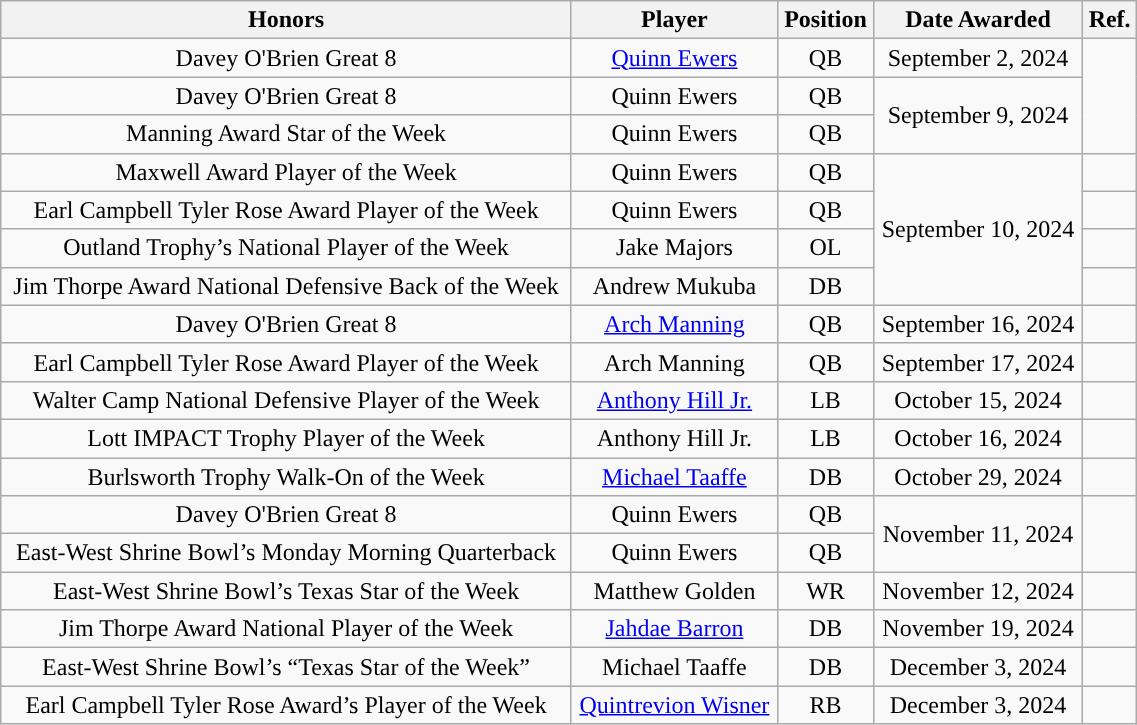<table class="wikitable" style="width: 60%;text-align: center;">
<tr>
<th>Honors</th>
<th>Player</th>
<th>Position</th>
<th>Date Awarded</th>
<th>Ref.</th>
</tr>
<tr align="center">
<td rowspan="1">Davey O'Brien Great 8</td>
<td><a href='#'>Quinn Ewers</a></td>
<td>QB</td>
<td rowspan="1">September 2, 2024</td>
<td rowspan="3"></td>
</tr>
<tr align="center">
<td rowspan="1">Davey O'Brien Great 8</td>
<td>Quinn Ewers</td>
<td>QB</td>
<td rowspan="2">September 9, 2024</td>
</tr>
<tr align="center">
<td rowspan="1">Manning Award Star of the Week</td>
<td>Quinn Ewers</td>
<td>QB</td>
</tr>
<tr align="center">
<td rowspan="1">Maxwell Award Player of the Week</td>
<td>Quinn Ewers</td>
<td>QB</td>
<td rowspan="4">September 10, 2024</td>
<td rowspan="1"></td>
</tr>
<tr align="center">
<td rowspan="1">Earl Campbell Tyler Rose Award Player of the Week</td>
<td>Quinn Ewers</td>
<td>QB</td>
<td rowspan="1"></td>
</tr>
<tr align="center">
<td rowspan="1">Outland Trophy’s National Player of the Week</td>
<td>Jake Majors</td>
<td>OL</td>
<td rowspan="1"></td>
</tr>
<tr align="center">
<td rowspan="1">Jim Thorpe Award National Defensive Back of the Week</td>
<td>Andrew Mukuba</td>
<td>DB</td>
<td rowspan="1"></td>
</tr>
<tr align="center">
<td rowspan="1">Davey O'Brien Great 8</td>
<td><a href='#'>Arch Manning</a></td>
<td>QB</td>
<td rowspan="1">September 16, 2024</td>
<td rowspan="1"></td>
</tr>
<tr align="center">
<td rowspan="1">Earl Campbell Tyler Rose Award Player of the Week</td>
<td>Arch Manning</td>
<td>QB</td>
<td rowspan="1">September 17, 2024</td>
<td rowspan="1"></td>
</tr>
<tr align="center">
<td rowspan="1">Walter Camp National Defensive Player of the Week</td>
<td><a href='#'>Anthony Hill Jr.</a></td>
<td>LB</td>
<td rowspan="1">October 15, 2024</td>
<td rowspan="1"></td>
</tr>
<tr align="center">
<td rowspan="1">Lott IMPACT Trophy Player of the Week</td>
<td>Anthony Hill Jr.</td>
<td>LB</td>
<td rowspan="1">October 16, 2024</td>
<td rowspan="1"></td>
</tr>
<tr align="center">
<td rowspan="1">Burlsworth Trophy Walk-On of the Week</td>
<td><a href='#'>Michael Taaffe</a></td>
<td>DB</td>
<td rowspan="1">October 29, 2024</td>
<td rowspan="1"></td>
</tr>
<tr align="center">
<td rowspan="1">Davey O'Brien Great 8</td>
<td>Quinn Ewers</td>
<td>QB</td>
<td rowspan="2">November 11, 2024</td>
<td rowspan="2"></td>
</tr>
<tr align="center">
<td rowspan="1">East-West Shrine Bowl’s Monday Morning Quarterback</td>
<td>Quinn Ewers</td>
<td>QB</td>
</tr>
<tr align="center">
<td rowspan="1">East-West Shrine Bowl’s Texas Star of the Week</td>
<td>Matthew Golden</td>
<td>WR</td>
<td rowspan="1">November 12, 2024</td>
<td rowspan="1"></td>
</tr>
<tr align="center">
<td rowspan="1">Jim Thorpe Award National Player of the Week</td>
<td><a href='#'>Jahdae Barron</a></td>
<td>DB</td>
<td rowspan="1">November 19, 2024</td>
<td rowspan="1"></td>
</tr>
<tr align="center">
<td rowspan="1">East-West Shrine Bowl’s “Texas Star of the Week”</td>
<td>Michael Taaffe</td>
<td>DB</td>
<td rowspan="1">December 3, 2024</td>
<td rowspan="1"></td>
</tr>
<tr align="center">
<td rowspan="1">Earl Campbell Tyler Rose Award’s Player of the Week</td>
<td><a href='#'>Quintrevion Wisner</a></td>
<td>RB</td>
<td rowspan="1">December 3, 2024</td>
<td rowspan="1"></td>
</tr>
</table>
